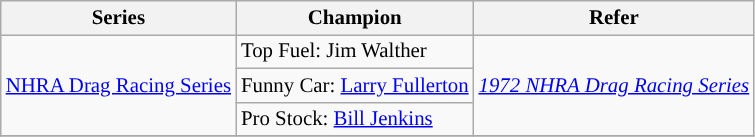<table class="wikitable" style="font-size:87%;">
<tr>
<th>Series</th>
<th>Champion</th>
<th>Refer</th>
</tr>
<tr>
<td rowspan=3><a href='#'>NHRA Drag Racing Series</a></td>
<td>Top Fuel:  Jim Walther</td>
<td rowspan=3><em><a href='#'>1972 NHRA Drag Racing Series</a></em></td>
</tr>
<tr>
<td>Funny Car:  <a href='#'>Larry Fullerton</a></td>
</tr>
<tr>
<td>Pro Stock:  <a href='#'>Bill Jenkins</a></td>
</tr>
<tr>
</tr>
</table>
